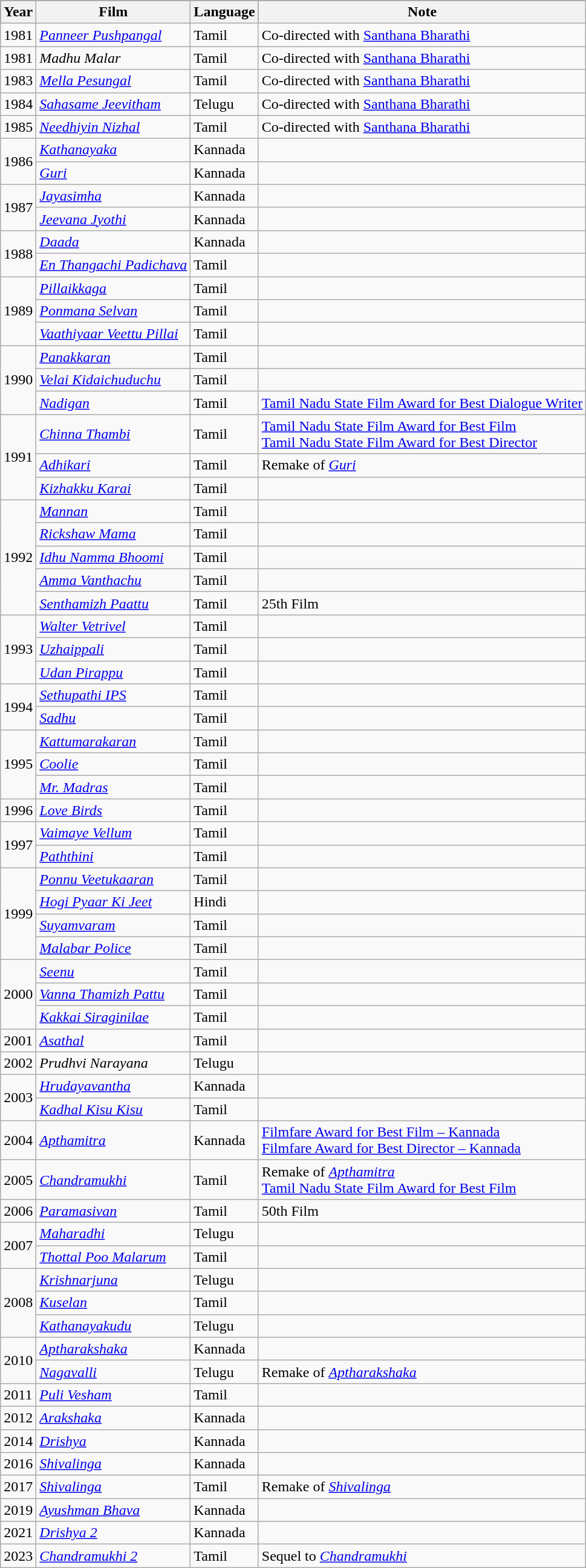<table class="wikitable sortable">
<tr style="background:#000;">
<th>Year</th>
<th>Film</th>
<th>Language</th>
<th class=unsortable>Note</th>
</tr>
<tr>
<td>1981</td>
<td><em><a href='#'>Panneer Pushpangal</a></em></td>
<td>Tamil</td>
<td>Co-directed with <a href='#'>Santhana Bharathi</a></td>
</tr>
<tr>
<td>1981</td>
<td><em>Madhu Malar</em></td>
<td>Tamil</td>
<td>Co-directed with <a href='#'>Santhana Bharathi</a></td>
</tr>
<tr>
<td>1983</td>
<td><em><a href='#'>Mella Pesungal</a></em></td>
<td>Tamil</td>
<td>Co-directed with <a href='#'>Santhana Bharathi</a></td>
</tr>
<tr>
<td>1984</td>
<td><em><a href='#'>Sahasame Jeevitham</a></em></td>
<td>Telugu</td>
<td>Co-directed with <a href='#'>Santhana Bharathi</a></td>
</tr>
<tr>
<td>1985</td>
<td><em><a href='#'>Needhiyin Nizhal</a></em></td>
<td>Tamil</td>
<td>Co-directed with <a href='#'>Santhana Bharathi</a></td>
</tr>
<tr>
<td rowspan="2">1986</td>
<td><em><a href='#'>Kathanayaka</a></em></td>
<td>Kannada</td>
<td></td>
</tr>
<tr>
<td><em><a href='#'>Guri</a></em></td>
<td>Kannada</td>
<td></td>
</tr>
<tr>
<td rowspan="2">1987</td>
<td><em><a href='#'>Jayasimha</a></em></td>
<td>Kannada</td>
<td></td>
</tr>
<tr>
<td><em><a href='#'>Jeevana Jyothi</a></em></td>
<td>Kannada</td>
<td></td>
</tr>
<tr>
<td rowspan="2">1988</td>
<td><em><a href='#'>Daada</a></em></td>
<td>Kannada</td>
<td></td>
</tr>
<tr>
<td><em><a href='#'>En Thangachi Padichava</a></em></td>
<td>Tamil</td>
<td></td>
</tr>
<tr>
<td rowspan="3">1989</td>
<td><em><a href='#'>Pillaikkaga</a></em></td>
<td>Tamil</td>
<td></td>
</tr>
<tr>
<td><em><a href='#'>Ponmana Selvan</a></em></td>
<td>Tamil</td>
<td></td>
</tr>
<tr>
<td><em><a href='#'>Vaathiyaar Veettu Pillai</a></em></td>
<td>Tamil</td>
<td></td>
</tr>
<tr>
<td rowspan="3">1990</td>
<td><em><a href='#'>Panakkaran</a></em></td>
<td>Tamil</td>
<td></td>
</tr>
<tr>
<td><em><a href='#'>Velai Kidaichuduchu</a></em></td>
<td>Tamil</td>
<td></td>
</tr>
<tr>
<td><em><a href='#'>Nadigan</a></em></td>
<td>Tamil</td>
<td><a href='#'>Tamil Nadu State Film Award for Best Dialogue Writer</a></td>
</tr>
<tr>
<td rowspan="3">1991</td>
<td><em><a href='#'>Chinna Thambi</a></em></td>
<td>Tamil</td>
<td><a href='#'>Tamil Nadu State Film Award for Best Film</a><br><a href='#'>Tamil Nadu State Film Award for Best Director</a></td>
</tr>
<tr>
<td><em><a href='#'>Adhikari</a></em></td>
<td>Tamil</td>
<td>Remake of <em><a href='#'>Guri</a></em></td>
</tr>
<tr>
<td><em><a href='#'>Kizhakku Karai</a></em></td>
<td>Tamil</td>
<td></td>
</tr>
<tr>
<td rowspan="5">1992</td>
<td><em><a href='#'>Mannan</a></em></td>
<td>Tamil</td>
<td></td>
</tr>
<tr>
<td><em><a href='#'>Rickshaw Mama</a></em></td>
<td>Tamil</td>
<td></td>
</tr>
<tr>
<td><em><a href='#'>Idhu Namma Bhoomi</a></em></td>
<td>Tamil</td>
<td></td>
</tr>
<tr>
<td><em><a href='#'>Amma Vanthachu</a></em></td>
<td>Tamil</td>
<td></td>
</tr>
<tr>
<td><em><a href='#'>Senthamizh Paattu</a></em></td>
<td>Tamil</td>
<td>25th Film</td>
</tr>
<tr>
<td rowspan="3">1993</td>
<td><em><a href='#'>Walter Vetrivel</a></em></td>
<td>Tamil</td>
<td></td>
</tr>
<tr>
<td><em><a href='#'>Uzhaippali</a></em></td>
<td>Tamil</td>
<td></td>
</tr>
<tr>
<td><em><a href='#'>Udan Pirappu</a></em></td>
<td>Tamil</td>
<td></td>
</tr>
<tr>
<td rowspan="2">1994</td>
<td><em><a href='#'>Sethupathi IPS</a></em></td>
<td>Tamil</td>
<td></td>
</tr>
<tr>
<td><em><a href='#'>Sadhu</a></em></td>
<td>Tamil</td>
<td></td>
</tr>
<tr>
<td rowspan="3">1995</td>
<td><em><a href='#'>Kattumarakaran</a></em></td>
<td>Tamil</td>
<td></td>
</tr>
<tr>
<td><em><a href='#'>Coolie</a></em></td>
<td>Tamil</td>
<td></td>
</tr>
<tr>
<td><em><a href='#'>Mr. Madras</a></em></td>
<td>Tamil</td>
<td></td>
</tr>
<tr>
<td rowspan="1">1996</td>
<td><em><a href='#'>Love Birds</a></em></td>
<td>Tamil</td>
<td></td>
</tr>
<tr>
<td rowspan="2">1997</td>
<td><em><a href='#'>Vaimaye Vellum</a></em></td>
<td>Tamil</td>
<td></td>
</tr>
<tr>
<td><em><a href='#'>Paththini</a></em></td>
<td>Tamil</td>
<td></td>
</tr>
<tr>
<td rowspan="4">1999</td>
<td><em><a href='#'>Ponnu Veetukaaran</a></em></td>
<td>Tamil</td>
<td></td>
</tr>
<tr>
<td><em><a href='#'>Hogi Pyaar Ki Jeet</a></em></td>
<td>Hindi</td>
<td></td>
</tr>
<tr>
<td><em><a href='#'>Suyamvaram</a></em></td>
<td>Tamil</td>
<td></td>
</tr>
<tr>
<td><em><a href='#'>Malabar Police</a></em></td>
<td>Tamil</td>
<td></td>
</tr>
<tr>
<td rowspan="3">2000</td>
<td><em><a href='#'>Seenu</a></em></td>
<td>Tamil</td>
<td></td>
</tr>
<tr>
<td><em><a href='#'>Vanna Thamizh Pattu</a></em></td>
<td>Tamil</td>
<td></td>
</tr>
<tr>
<td><em><a href='#'>Kakkai Siraginilae</a></em></td>
<td>Tamil</td>
<td></td>
</tr>
<tr>
<td>2001</td>
<td><em><a href='#'>Asathal</a></em></td>
<td>Tamil</td>
<td></td>
</tr>
<tr>
<td>2002</td>
<td><em>Prudhvi Narayana</em></td>
<td>Telugu</td>
<td></td>
</tr>
<tr>
<td rowspan="2">2003</td>
<td><em><a href='#'>Hrudayavantha</a></em></td>
<td>Kannada</td>
<td></td>
</tr>
<tr>
<td><em><a href='#'>Kadhal Kisu Kisu</a></em></td>
<td>Tamil</td>
<td></td>
</tr>
<tr>
<td>2004</td>
<td><em><a href='#'>Apthamitra</a></em></td>
<td>Kannada</td>
<td><a href='#'>Filmfare Award for Best Film&nbsp;– Kannada</a><br><a href='#'>Filmfare Award for Best Director&nbsp;– Kannada</a></td>
</tr>
<tr>
<td>2005</td>
<td><em><a href='#'>Chandramukhi</a></em></td>
<td>Tamil</td>
<td>Remake of <em><a href='#'>Apthamitra</a></em><br><a href='#'>Tamil Nadu State Film Award for Best Film</a></td>
</tr>
<tr>
<td>2006</td>
<td><em><a href='#'>Paramasivan</a></em></td>
<td>Tamil</td>
<td>50th Film</td>
</tr>
<tr>
<td rowspan="2">2007</td>
<td><em><a href='#'>Maharadhi</a></em></td>
<td>Telugu</td>
<td></td>
</tr>
<tr>
<td><em><a href='#'>Thottal Poo Malarum</a></em></td>
<td>Tamil</td>
<td></td>
</tr>
<tr>
<td rowspan="3">2008</td>
<td><em><a href='#'>Krishnarjuna</a></em></td>
<td>Telugu</td>
<td></td>
</tr>
<tr>
<td><em><a href='#'>Kuselan</a></em></td>
<td>Tamil</td>
<td></td>
</tr>
<tr>
<td><em><a href='#'>Kathanayakudu</a></em></td>
<td>Telugu</td>
<td></td>
</tr>
<tr>
<td rowspan="2">2010</td>
<td><em><a href='#'>Aptharakshaka</a></em></td>
<td>Kannada</td>
<td></td>
</tr>
<tr>
<td><em><a href='#'>Nagavalli</a></em></td>
<td>Telugu</td>
<td>Remake of <em><a href='#'>Aptharakshaka</a></em></td>
</tr>
<tr>
<td>2011</td>
<td><em><a href='#'>Puli Vesham</a></em></td>
<td>Tamil</td>
<td></td>
</tr>
<tr>
<td>2012</td>
<td><em><a href='#'>Arakshaka</a></em></td>
<td>Kannada</td>
<td></td>
</tr>
<tr>
<td rowspan="1">2014</td>
<td><em><a href='#'>Drishya</a></em></td>
<td>Kannada</td>
<td></td>
</tr>
<tr>
<td rowspan="1">2016</td>
<td><em><a href='#'>Shivalinga</a></em></td>
<td>Kannada</td>
<td></td>
</tr>
<tr>
<td>2017</td>
<td><em><a href='#'>Shivalinga</a></em></td>
<td>Tamil</td>
<td>Remake of <em><a href='#'>Shivalinga</a></em></td>
</tr>
<tr>
<td>2019</td>
<td><em><a href='#'>Ayushman Bhava</a></em></td>
<td>Kannada</td>
<td></td>
</tr>
<tr>
<td>2021</td>
<td><em><a href='#'>Drishya 2</a></em></td>
<td>Kannada</td>
<td></td>
</tr>
<tr>
<td>2023</td>
<td><em><a href='#'>Chandramukhi 2</a></em></td>
<td>Tamil</td>
<td>Sequel to <em><a href='#'>Chandramukhi</a></em></td>
</tr>
</table>
